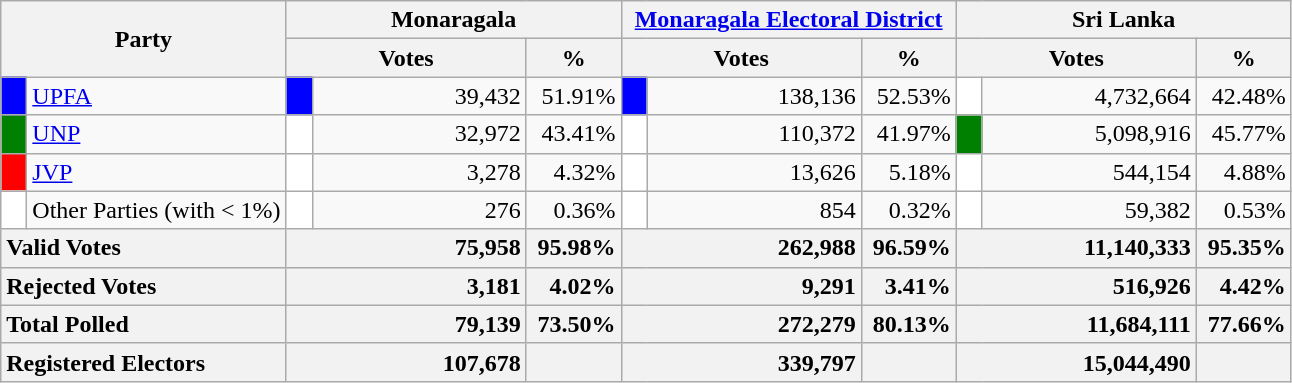<table class="wikitable">
<tr>
<th colspan="2" width="144px"rowspan="2">Party</th>
<th colspan="3" width="216px">Monaragala</th>
<th colspan="3" width="216px"><a href='#'>Monaragala Electoral District</a></th>
<th colspan="3" width="216px">Sri Lanka</th>
</tr>
<tr>
<th colspan="2" width="144px">Votes</th>
<th>%</th>
<th colspan="2" width="144px">Votes</th>
<th>%</th>
<th colspan="2" width="144px">Votes</th>
<th>%</th>
</tr>
<tr>
<td style="background-color:blue;" width="10px"></td>
<td style="text-align:left;"><a href='#'>UPFA</a></td>
<td style="background-color:blue;" width="10px"></td>
<td style="text-align:right;">39,432</td>
<td style="text-align:right;">51.91%</td>
<td style="background-color:blue;" width="10px"></td>
<td style="text-align:right;">138,136</td>
<td style="text-align:right;">52.53%</td>
<td style="background-color:white;" width="10px"></td>
<td style="text-align:right;">4,732,664</td>
<td style="text-align:right;">42.48%</td>
</tr>
<tr>
<td style="background-color:green;" width="10px"></td>
<td style="text-align:left;"><a href='#'>UNP</a></td>
<td style="background-color:white;" width="10px"></td>
<td style="text-align:right;">32,972</td>
<td style="text-align:right;">43.41%</td>
<td style="background-color:white;" width="10px"></td>
<td style="text-align:right;">110,372</td>
<td style="text-align:right;">41.97%</td>
<td style="background-color:green;" width="10px"></td>
<td style="text-align:right;">5,098,916</td>
<td style="text-align:right;">45.77%</td>
</tr>
<tr>
<td style="background-color:red;" width="10px"></td>
<td style="text-align:left;"><a href='#'>JVP</a></td>
<td style="background-color:white;" width="10px"></td>
<td style="text-align:right;">3,278</td>
<td style="text-align:right;">4.32%</td>
<td style="background-color:white;" width="10px"></td>
<td style="text-align:right;">13,626</td>
<td style="text-align:right;">5.18%</td>
<td style="background-color:white;" width="10px"></td>
<td style="text-align:right;">544,154</td>
<td style="text-align:right;">4.88%</td>
</tr>
<tr>
<td style="background-color:white;" width="10px"></td>
<td style="text-align:left;">Other Parties (with < 1%)</td>
<td style="background-color:white;" width="10px"></td>
<td style="text-align:right;">276</td>
<td style="text-align:right;">0.36%</td>
<td style="background-color:white;" width="10px"></td>
<td style="text-align:right;">854</td>
<td style="text-align:right;">0.32%</td>
<td style="background-color:white;" width="10px"></td>
<td style="text-align:right;">59,382</td>
<td style="text-align:right;">0.53%</td>
</tr>
<tr>
<th colspan="2" width="144px"style="text-align:left;">Valid Votes</th>
<th style="text-align:right;"colspan="2" width="144px">75,958</th>
<th style="text-align:right;">95.98%</th>
<th style="text-align:right;"colspan="2" width="144px">262,988</th>
<th style="text-align:right;">96.59%</th>
<th style="text-align:right;"colspan="2" width="144px">11,140,333</th>
<th style="text-align:right;">95.35%</th>
</tr>
<tr>
<th colspan="2" width="144px"style="text-align:left;">Rejected Votes</th>
<th style="text-align:right;"colspan="2" width="144px">3,181</th>
<th style="text-align:right;">4.02%</th>
<th style="text-align:right;"colspan="2" width="144px">9,291</th>
<th style="text-align:right;">3.41%</th>
<th style="text-align:right;"colspan="2" width="144px">516,926</th>
<th style="text-align:right;">4.42%</th>
</tr>
<tr>
<th colspan="2" width="144px"style="text-align:left;">Total Polled</th>
<th style="text-align:right;"colspan="2" width="144px">79,139</th>
<th style="text-align:right;">73.50%</th>
<th style="text-align:right;"colspan="2" width="144px">272,279</th>
<th style="text-align:right;">80.13%</th>
<th style="text-align:right;"colspan="2" width="144px">11,684,111</th>
<th style="text-align:right;">77.66%</th>
</tr>
<tr>
<th colspan="2" width="144px"style="text-align:left;">Registered Electors</th>
<th style="text-align:right;"colspan="2" width="144px">107,678</th>
<th></th>
<th style="text-align:right;"colspan="2" width="144px">339,797</th>
<th></th>
<th style="text-align:right;"colspan="2" width="144px">15,044,490</th>
<th></th>
</tr>
</table>
